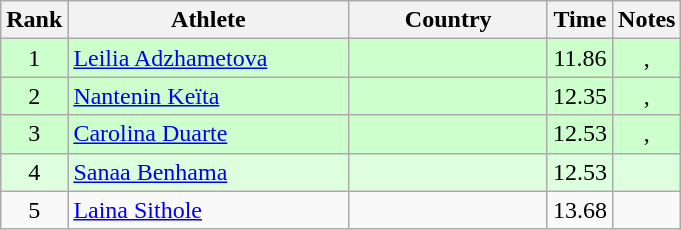<table class="wikitable sortable" style="text-align:center">
<tr>
<th>Rank</th>
<th style="width:180px">Athlete</th>
<th style="width:125px">Country</th>
<th>Time</th>
<th>Notes</th>
</tr>
<tr bgcolor=ccffcc>
<td>1</td>
<td style="text-align:left;"><a href='#'>Leilia Adzhametova</a></td>
<td style="text-align:left;"></td>
<td>11.86</td>
<td>, </td>
</tr>
<tr bgcolor=ccffcc>
<td>2</td>
<td style="text-align:left;"><a href='#'>Nantenin Keïta</a></td>
<td style="text-align:left;"></td>
<td>12.35</td>
<td>, </td>
</tr>
<tr bgcolor=ccffcc>
<td>3</td>
<td style="text-align:left;"><a href='#'>Carolina Duarte</a></td>
<td style="text-align:left;"></td>
<td>12.53</td>
<td>, </td>
</tr>
<tr bgcolor=ddffdd>
<td>4</td>
<td style="text-align:left;"><a href='#'>Sanaa Benhama</a></td>
<td style="text-align:left;"></td>
<td>12.53</td>
<td></td>
</tr>
<tr>
<td>5</td>
<td style="text-align:left;"><a href='#'>Laina Sithole</a></td>
<td style="text-align:left;"></td>
<td>13.68</td>
<td></td>
</tr>
</table>
